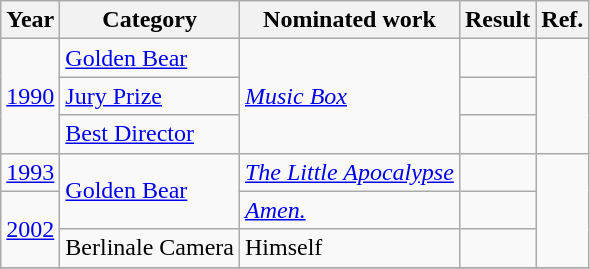<table class="wikitable sortable">
<tr>
<th>Year</th>
<th>Category</th>
<th>Nominated work</th>
<th>Result</th>
<th>Ref.</th>
</tr>
<tr>
<td rowspan="3"><a href='#'>1990</a></td>
<td><a href='#'>Golden Bear</a></td>
<td rowspan="3"><em><a href='#'>Music Box</a></em></td>
<td></td>
<td rowspan="3"></td>
</tr>
<tr>
<td><a href='#'>Jury Prize</a></td>
<td></td>
</tr>
<tr>
<td><a href='#'>Best Director</a></td>
<td></td>
</tr>
<tr>
<td><a href='#'>1993</a></td>
<td rowspan="2"><a href='#'>Golden Bear</a></td>
<td><em><a href='#'>The Little Apocalypse</a></em></td>
<td></td>
<td rowspan="3"></td>
</tr>
<tr>
<td rowspan="2"><a href='#'>2002</a></td>
<td><em><a href='#'>Amen.</a></em></td>
<td></td>
</tr>
<tr>
<td>Berlinale Camera</td>
<td>Himself</td>
<td></td>
</tr>
<tr>
</tr>
</table>
